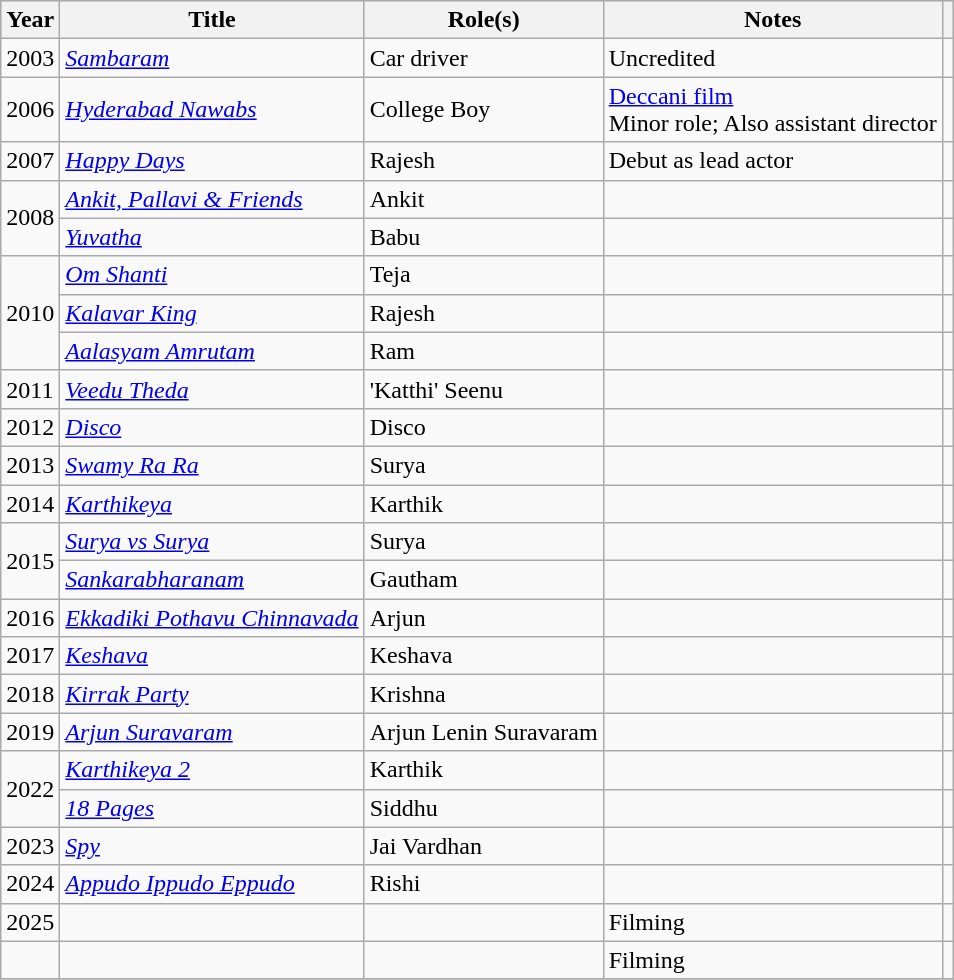<table class="wikitable plainrowheaders sortable">
<tr style="background:#ccc; text-align:center;">
<th scope="col">Year</th>
<th scope="col">Title</th>
<th scope="col">Role(s)</th>
<th scope="col" class="unsortable">Notes</th>
<th scope="col" class="unsortable"></th>
</tr>
<tr>
<td>2003</td>
<td><em><a href='#'>Sambaram</a></em></td>
<td>Car driver</td>
<td>Uncredited</td>
<td></td>
</tr>
<tr>
<td>2006</td>
<td><em><a href='#'>Hyderabad Nawabs</a></em></td>
<td>College Boy</td>
<td><a href='#'>Deccani film</a><br>Minor role; Also assistant director</td>
<td></td>
</tr>
<tr>
<td>2007</td>
<td><em><a href='#'>Happy Days</a></em></td>
<td>Rajesh</td>
<td>Debut as lead actor</td>
<td></td>
</tr>
<tr>
<td rowspan="2">2008</td>
<td><em><a href='#'>Ankit, Pallavi & Friends</a></em></td>
<td>Ankit</td>
<td></td>
<td></td>
</tr>
<tr>
<td><em><a href='#'>Yuvatha</a></em></td>
<td>Babu</td>
<td></td>
<td></td>
</tr>
<tr>
<td rowspan="3">2010</td>
<td><em><a href='#'>Om Shanti</a></em></td>
<td>Teja</td>
<td></td>
<td></td>
</tr>
<tr>
<td><em><a href='#'>Kalavar King</a></em></td>
<td>Rajesh</td>
<td></td>
<td></td>
</tr>
<tr>
<td><em><a href='#'>Aalasyam Amrutam</a></em></td>
<td>Ram</td>
<td></td>
<td></td>
</tr>
<tr>
<td>2011</td>
<td><em><a href='#'>Veedu Theda</a></em></td>
<td>'Katthi' Seenu</td>
<td></td>
<td></td>
</tr>
<tr>
<td>2012</td>
<td><em><a href='#'>Disco</a></em></td>
<td>Disco</td>
<td></td>
<td></td>
</tr>
<tr>
<td>2013</td>
<td><em><a href='#'>Swamy Ra Ra</a></em></td>
<td>Surya</td>
<td></td>
<td></td>
</tr>
<tr>
<td>2014</td>
<td><em><a href='#'>Karthikeya</a></em></td>
<td>Karthik</td>
<td></td>
<td></td>
</tr>
<tr>
<td rowspan="2">2015</td>
<td><em><a href='#'>Surya vs Surya</a></em></td>
<td>Surya</td>
<td></td>
<td></td>
</tr>
<tr>
<td><em><a href='#'>Sankarabharanam</a></em></td>
<td>Gautham</td>
<td></td>
<td></td>
</tr>
<tr>
<td>2016</td>
<td><em><a href='#'>Ekkadiki Pothavu Chinnavada</a></em></td>
<td>Arjun</td>
<td></td>
<td></td>
</tr>
<tr>
<td>2017</td>
<td><em><a href='#'>Keshava</a></em></td>
<td>Keshava</td>
<td></td>
<td></td>
</tr>
<tr>
<td>2018</td>
<td><em><a href='#'>Kirrak Party</a></em></td>
<td>Krishna</td>
<td></td>
<td></td>
</tr>
<tr>
<td>2019</td>
<td><em><a href='#'>Arjun Suravaram</a></em></td>
<td>Arjun Lenin Suravaram</td>
<td></td>
<td></td>
</tr>
<tr>
<td rowspan="2">2022</td>
<td><em><a href='#'>Karthikeya 2</a></em></td>
<td>Karthik</td>
<td></td>
<td></td>
</tr>
<tr>
<td><em><a href='#'>18 Pages</a></em></td>
<td>Siddhu</td>
<td></td>
<td></td>
</tr>
<tr>
<td>2023</td>
<td><em><a href='#'>Spy</a></em></td>
<td>Jai Vardhan</td>
<td></td>
<td></td>
</tr>
<tr>
<td>2024</td>
<td><em><a href='#'>Appudo Ippudo Eppudo</a></em></td>
<td>Rishi</td>
<td></td>
<td></td>
</tr>
<tr>
<td>2025</td>
<td></td>
<td></td>
<td>Filming</td>
<td></td>
</tr>
<tr>
<td></td>
<td></td>
<td></td>
<td>Filming</td>
<td></td>
</tr>
<tr>
</tr>
</table>
